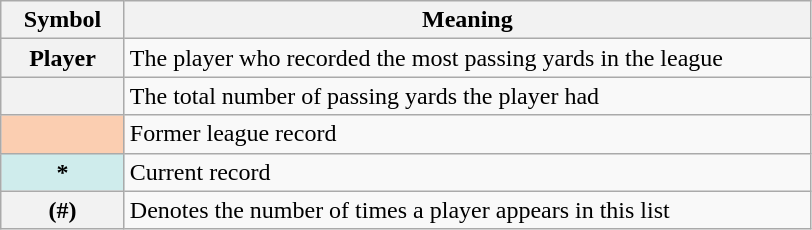<table class="wikitable plainrowheaders" border="1">
<tr>
<th scope="col" style="width:75px">Symbol</th>
<th scope="col" style="width:450px">Meaning</th>
</tr>
<tr>
<th scope="row" style="text-align:center;"><strong>Player</strong></th>
<td>The player who recorded the most passing yards in the league</td>
</tr>
<tr>
<th scope="row" style="text-align:center;"><strong></strong></th>
<td>The total number of passing yards the player had</td>
</tr>
<tr>
<th scope="row" style="text-align:center; background:#FBCEB1;"></th>
<td>Former league record</td>
</tr>
<tr>
<th scope="row" style="text-align:center; background:#CFECEC;">*</th>
<td>Current record</td>
</tr>
<tr>
<th scope="row" style="text-align:center;">(#)</th>
<td>Denotes the number of times a player appears in this list</td>
</tr>
</table>
